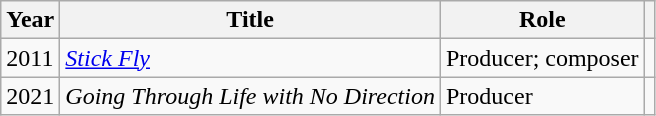<table class="wikitable sortable">
<tr>
<th>Year</th>
<th>Title</th>
<th>Role</th>
<th class="unsortable"></th>
</tr>
<tr>
<td>2011</td>
<td><em><a href='#'>Stick Fly</a></em></td>
<td>Producer; composer</td>
<td></td>
</tr>
<tr>
<td>2021</td>
<td><em>Going Through Life with No Direction</em></td>
<td>Producer</td>
<td></td>
</tr>
</table>
